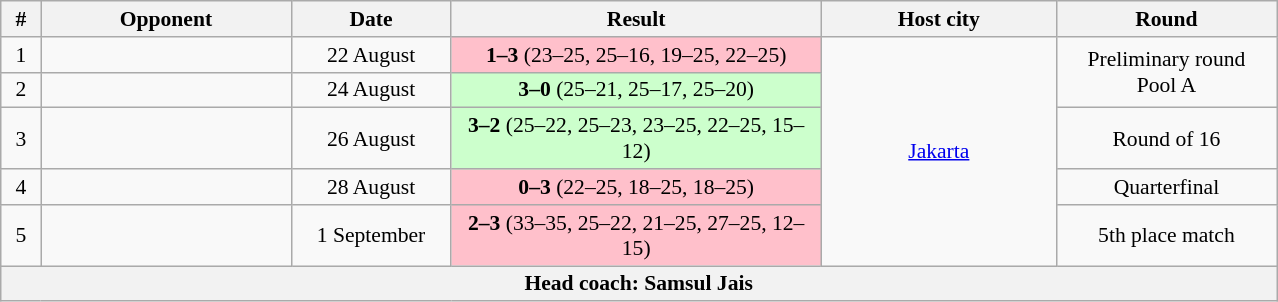<table class="wikitable" style="text-align: center;font-size:90%;">
<tr>
<th width=20>#</th>
<th width=160>Opponent</th>
<th width=100>Date</th>
<th width=240>Result</th>
<th width=150>Host city</th>
<th width=140>Round</th>
</tr>
<tr>
<td>1</td>
<td align=left></td>
<td>22 August</td>
<td bgcolor=pink><strong>1–3</strong> (23–25, 25–16, 19–25, 22–25)</td>
<td rowspan=5> <a href='#'>Jakarta</a></td>
<td rowspan=2>Preliminary round<br>Pool A</td>
</tr>
<tr>
<td>2</td>
<td align=left></td>
<td>24 August</td>
<td bgcolor=ccffcc><strong>3–0</strong> (25–21, 25–17, 25–20)</td>
</tr>
<tr>
<td>3</td>
<td align=left></td>
<td>26 August</td>
<td bgcolor=ccffcc><strong>3–2</strong> (25–22, 25–23, 23–25, 22–25, 15–12)</td>
<td>Round of 16</td>
</tr>
<tr>
<td>4</td>
<td align=left></td>
<td>28 August</td>
<td bgcolor=pink><strong>0–3</strong> (22–25, 18–25, 18–25)</td>
<td>Quarterfinal</td>
</tr>
<tr>
<td>5</td>
<td align=left></td>
<td>1 September</td>
<td bgcolor=pink><strong>2–3</strong> (33–35, 25–22, 21–25, 27–25, 12–15)</td>
<td>5th place match</td>
</tr>
<tr>
<th colspan=6>Head coach:  Samsul Jais</th>
</tr>
</table>
